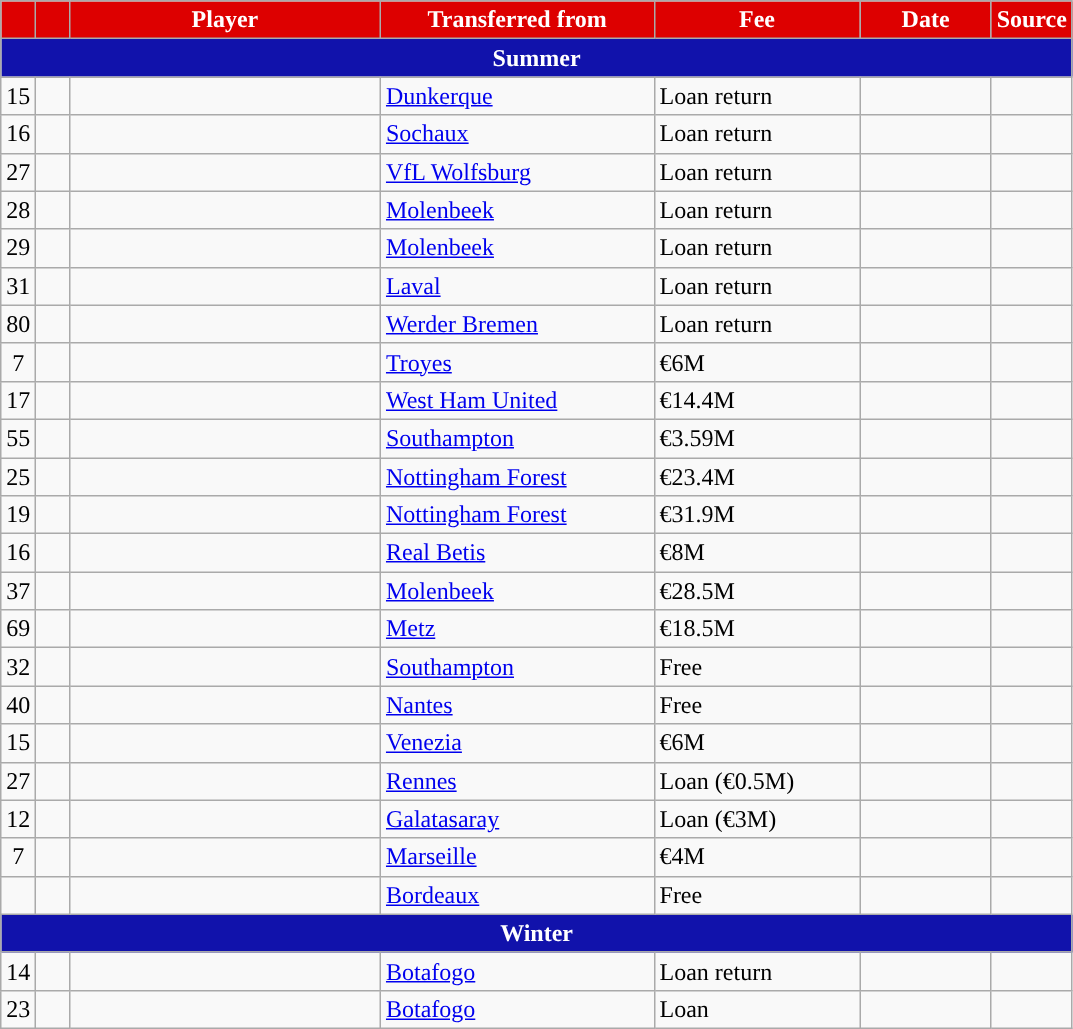<table class="wikitable plainrowheaders sortable">
<tr>
<th style="background:#DD0000; color:white; scope=col; width:15px"></th>
<th style="background:#DD0000; color:white; scope=col; width:15px"></th>
<th style="background:#DD0000; color:white; scope=col; width:200px">Player</th>
<th style="background:#DD0000; color:white; scope=col; width:175px">Transferred from</th>
<th style="background:#DD0000; color:white; scope=col; width:130px">Fee</th>
<th style="background:#DD0000; color:white; scope=col; width:80px">Date</th>
<th style="background:#DD0000; color:white; scope=col; width:15px">Source</th>
</tr>
<tr>
<th colspan="7" style="background:#1112AB; color:white;">Summer</th>
</tr>
<tr>
<td align=center>15</td>
<td align=center></td>
<td></td>
<td> <a href='#'>Dunkerque</a></td>
<td>Loan return</td>
<td></td>
<td></td>
</tr>
<tr>
<td align=center>16</td>
<td align=center></td>
<td></td>
<td> <a href='#'>Sochaux</a></td>
<td>Loan return</td>
<td></td>
<td></td>
</tr>
<tr>
<td align=center>27</td>
<td align=center></td>
<td></td>
<td> <a href='#'>VfL Wolfsburg</a></td>
<td>Loan return</td>
<td></td>
<td></td>
</tr>
<tr>
<td align=center>28</td>
<td align=center></td>
<td></td>
<td> <a href='#'>Molenbeek</a></td>
<td>Loan return</td>
<td></td>
<td></td>
</tr>
<tr>
<td align=center>29</td>
<td align=center></td>
<td></td>
<td> <a href='#'>Molenbeek</a></td>
<td>Loan return</td>
<td></td>
<td></td>
</tr>
<tr>
<td align=center>31</td>
<td align=center></td>
<td></td>
<td> <a href='#'>Laval</a></td>
<td>Loan return</td>
<td></td>
<td></td>
</tr>
<tr>
<td align=center>80</td>
<td align=center></td>
<td></td>
<td> <a href='#'>Werder Bremen</a></td>
<td>Loan return</td>
<td></td>
<td></td>
</tr>
<tr>
<td align=center>7</td>
<td align=center></td>
<td></td>
<td> <a href='#'>Troyes</a></td>
<td>€6M</td>
<td></td>
<td></td>
</tr>
<tr>
<td align=center>17</td>
<td align=center></td>
<td></td>
<td> <a href='#'>West Ham United</a></td>
<td>€14.4M</td>
<td></td>
<td></td>
</tr>
<tr>
<td align=center>55</td>
<td align=center></td>
<td></td>
<td> <a href='#'>Southampton</a></td>
<td>€3.59M</td>
<td></td>
<td></td>
</tr>
<tr>
<td align=center>25</td>
<td align=center></td>
<td></td>
<td> <a href='#'>Nottingham Forest</a></td>
<td>€23.4M</td>
<td></td>
<td></td>
</tr>
<tr>
<td align=center>19</td>
<td align=center></td>
<td></td>
<td> <a href='#'>Nottingham Forest</a></td>
<td>€31.9M</td>
<td></td>
<td></td>
</tr>
<tr>
<td align=center>16</td>
<td align=center></td>
<td></td>
<td> <a href='#'>Real Betis</a></td>
<td>€8M</td>
<td></td>
<td></td>
</tr>
<tr>
<td align=center>37</td>
<td align=center></td>
<td></td>
<td> <a href='#'>Molenbeek</a></td>
<td>€28.5M</td>
<td></td>
<td></td>
</tr>
<tr>
<td align=center>69</td>
<td align=center></td>
<td></td>
<td> <a href='#'>Metz</a></td>
<td>€18.5M</td>
<td></td>
<td></td>
</tr>
<tr>
<td align=center>32</td>
<td align=center></td>
<td></td>
<td> <a href='#'>Southampton</a></td>
<td>Free</td>
<td></td>
<td></td>
</tr>
<tr>
<td align=center>40</td>
<td align=center></td>
<td></td>
<td> <a href='#'>Nantes</a></td>
<td>Free</td>
<td></td>
<td></td>
</tr>
<tr>
<td align=center>15</td>
<td align=center></td>
<td></td>
<td> <a href='#'>Venezia</a></td>
<td>€6M</td>
<td></td>
<td></td>
</tr>
<tr>
<td align=center>27</td>
<td align=center></td>
<td></td>
<td> <a href='#'>Rennes</a></td>
<td>Loan (€0.5M)</td>
<td></td>
<td></td>
</tr>
<tr>
<td align=center>12</td>
<td align=center></td>
<td></td>
<td> <a href='#'>Galatasaray</a></td>
<td>Loan (€3M)</td>
<td></td>
<td></td>
</tr>
<tr>
<td align=center>7</td>
<td align=center></td>
<td></td>
<td> <a href='#'>Marseille</a></td>
<td>€4M</td>
<td></td>
<td></td>
</tr>
<tr>
<td align=center></td>
<td align=center></td>
<td></td>
<td> <a href='#'>Bordeaux</a></td>
<td>Free</td>
<td></td>
<td></td>
</tr>
<tr>
<th colspan="7" style="background:#1112AB; color:white;">Winter</th>
</tr>
<tr>
<td align=center>14</td>
<td align=center></td>
<td></td>
<td> <a href='#'>Botafogo</a></td>
<td>Loan return</td>
<td></td>
<td></td>
</tr>
<tr>
<td align=center>23</td>
<td align=center></td>
<td></td>
<td> <a href='#'>Botafogo</a></td>
<td>Loan</td>
<td></td>
<td></td>
</tr>
</table>
